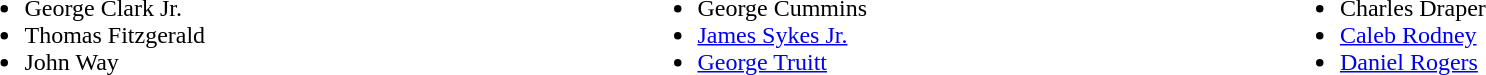<table width=100%>
<tr valign=top>
<td><br><ul><li>George Clark Jr.</li><li>Thomas Fitzgerald</li><li>John Way</li></ul></td>
<td><br><ul><li>George Cummins</li><li><a href='#'>James Sykes Jr.</a></li><li><a href='#'>George Truitt</a></li></ul></td>
<td><br><ul><li>Charles Draper</li><li><a href='#'>Caleb Rodney</a></li><li><a href='#'>Daniel Rogers</a></li></ul></td>
</tr>
</table>
